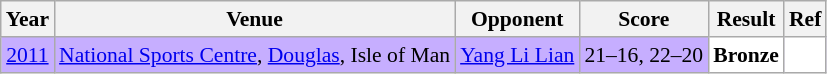<table class="sortable wikitable" style="font-size: 90%">
<tr>
<th>Year</th>
<th>Venue</th>
<th>Opponent</th>
<th>Score</th>
<th>Result</th>
<th>Ref</th>
</tr>
<tr style="background:#C6AEFF">
<td align="center"><a href='#'>2011</a></td>
<td align="left"><a href='#'>National Sports Centre</a>, <a href='#'>Douglas</a>, Isle of Man</td>
<td align="left"> <a href='#'>Yang Li Lian</a></td>
<td align="left">21–16, 22–20</td>
<td style="text-align:left; background:white"> <strong>Bronze</strong></td>
<td style="text-align:left; background:white"></td>
</tr>
</table>
